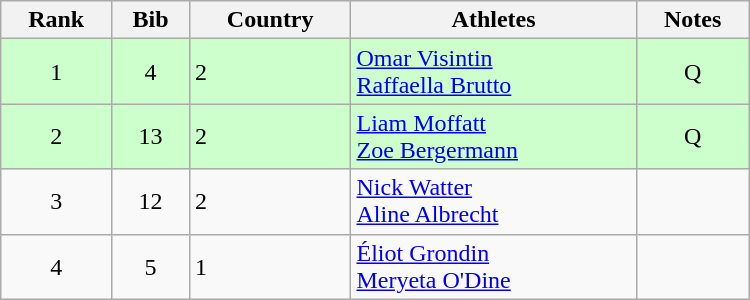<table class="wikitable" style="text-align:center; width:500px">
<tr>
<th>Rank</th>
<th>Bib</th>
<th>Country</th>
<th>Athletes</th>
<th>Notes</th>
</tr>
<tr bgcolor=ccffcc>
<td>1</td>
<td>4</td>
<td align=left> 2</td>
<td align=left><a href='#'>Omar Visintin</a> <br><a href='#'>Raffaella Brutto</a></td>
<td>Q</td>
</tr>
<tr bgcolor=ccffcc>
<td>2</td>
<td>13</td>
<td align=left> 2</td>
<td align=left><a href='#'>Liam Moffatt</a> <br><a href='#'>Zoe Bergermann</a></td>
<td>Q</td>
</tr>
<tr>
<td>3</td>
<td>12</td>
<td align=left> 2</td>
<td align=left><a href='#'>Nick Watter</a> <br><a href='#'>Aline Albrecht</a></td>
<td></td>
</tr>
<tr>
<td>4</td>
<td>5</td>
<td align=left> 1</td>
<td align=left><a href='#'>Éliot Grondin</a> <br><a href='#'>Meryeta O'Dine</a></td>
<td></td>
</tr>
</table>
